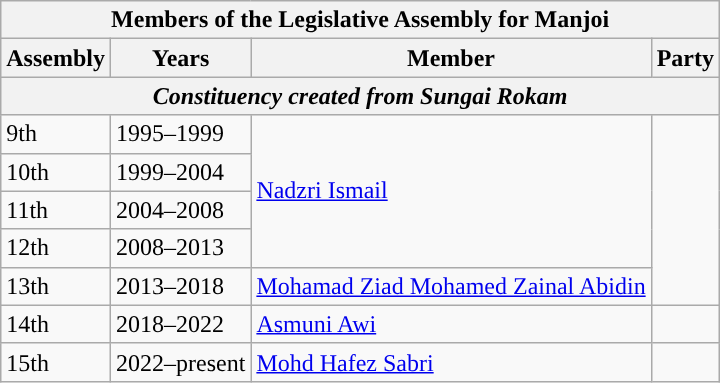<table class=wikitable>
<tr>
<th colspan=4>Members of the Legislative Assembly for Manjoi</th>
</tr>
<tr>
<th>Assembly</th>
<th>Years</th>
<th>Member</th>
<th>Party</th>
</tr>
<tr>
<th colspan=4 align=center><em>Constituency created from Sungai Rokam</em></th>
</tr>
<tr>
<td>9th</td>
<td>1995–1999</td>
<td rowspan="4"><a href='#'>Nadzri Ismail</a></td>
<td rowspan="5"></td>
</tr>
<tr>
<td>10th</td>
<td>1999–2004</td>
</tr>
<tr>
<td>11th</td>
<td>2004–2008</td>
</tr>
<tr>
<td>12th</td>
<td>2008–2013</td>
</tr>
<tr>
<td>13th</td>
<td>2013–2018</td>
<td><a href='#'>Mohamad Ziad Mohamed Zainal Abidin</a></td>
</tr>
<tr>
<td>14th</td>
<td>2018–2022</td>
<td><a href='#'>Asmuni Awi</a></td>
<td></td>
</tr>
<tr>
<td>15th</td>
<td>2022–present</td>
<td><a href='#'>Mohd Hafez Sabri</a></td>
<td></td>
</tr>
</table>
